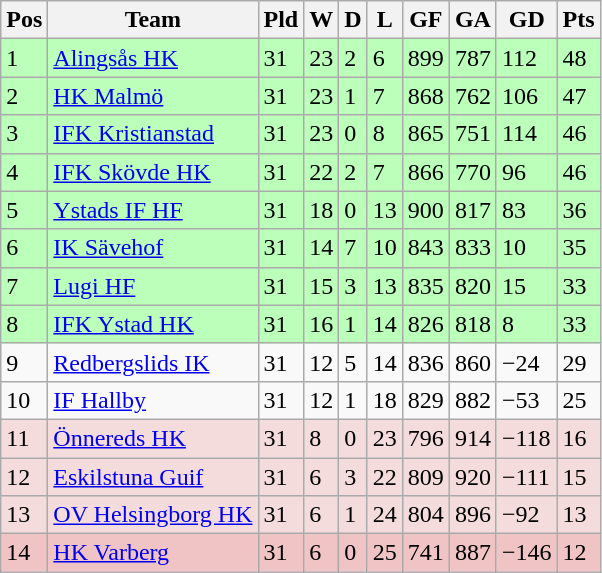<table class="wikitable">
<tr>
<th><span>Pos</span></th>
<th>Team</th>
<th><span>Pld</span></th>
<th><span>W</span></th>
<th><span>D</span></th>
<th><span>L</span></th>
<th><span>GF</span></th>
<th><span>GA</span></th>
<th><span>GD</span></th>
<th><span>Pts</span></th>
</tr>
<tr style="background:#bbffbb">
<td>1</td>
<td><a href='#'>Alingsås HK</a></td>
<td>31</td>
<td>23</td>
<td>2</td>
<td>6</td>
<td>899</td>
<td>787</td>
<td>112</td>
<td>48</td>
</tr>
<tr style="background:#bbffbb">
<td>2</td>
<td><a href='#'>HK Malmö</a></td>
<td>31</td>
<td>23</td>
<td>1</td>
<td>7</td>
<td>868</td>
<td>762</td>
<td>106</td>
<td>47</td>
</tr>
<tr style="background:#bbffbb">
<td>3</td>
<td><a href='#'>IFK Kristianstad</a></td>
<td>31</td>
<td>23</td>
<td>0</td>
<td>8</td>
<td>865</td>
<td>751</td>
<td>114</td>
<td>46</td>
</tr>
<tr style="background:#bbffbb">
<td>4</td>
<td><a href='#'>IFK Skövde HK</a></td>
<td>31</td>
<td>22</td>
<td>2</td>
<td>7</td>
<td>866</td>
<td>770</td>
<td>96</td>
<td>46</td>
</tr>
<tr style="background:#bbffbb">
<td>5</td>
<td><a href='#'>Ystads IF HF</a></td>
<td>31</td>
<td>18</td>
<td>0</td>
<td>13</td>
<td>900</td>
<td>817</td>
<td>83</td>
<td>36</td>
</tr>
<tr style="background:#bbffbb">
<td>6</td>
<td><a href='#'>IK Sävehof</a></td>
<td>31</td>
<td>14</td>
<td>7</td>
<td>10</td>
<td>843</td>
<td>833</td>
<td>10</td>
<td>35</td>
</tr>
<tr style="background:#bbffbb">
<td>7</td>
<td><a href='#'>Lugi HF</a></td>
<td>31</td>
<td>15</td>
<td>3</td>
<td>13</td>
<td>835</td>
<td>820</td>
<td>15</td>
<td>33</td>
</tr>
<tr style="background:#bbffbb">
<td>8</td>
<td><a href='#'>IFK Ystad HK</a></td>
<td>31</td>
<td>16</td>
<td>1</td>
<td>14</td>
<td>826</td>
<td>818</td>
<td>8</td>
<td>33</td>
</tr>
<tr>
<td>9</td>
<td><a href='#'>Redbergslids IK</a></td>
<td>31</td>
<td>12</td>
<td>5</td>
<td>14</td>
<td>836</td>
<td>860</td>
<td>−24</td>
<td>29</td>
</tr>
<tr>
<td>10</td>
<td><a href='#'>IF Hallby</a></td>
<td>31</td>
<td>12</td>
<td>1</td>
<td>18</td>
<td>829</td>
<td>882</td>
<td>−53</td>
<td>25</td>
</tr>
<tr style="background:#f4dcdc">
<td>11</td>
<td><a href='#'>Önnereds HK</a></td>
<td>31</td>
<td>8</td>
<td>0</td>
<td>23</td>
<td>796</td>
<td>914</td>
<td>−118</td>
<td>16</td>
</tr>
<tr style="background:#f4dcdc">
<td>12</td>
<td><a href='#'>Eskilstuna Guif</a></td>
<td>31</td>
<td>6</td>
<td>3</td>
<td>22</td>
<td>809</td>
<td>920</td>
<td>−111</td>
<td>15</td>
</tr>
<tr style="background:#f4dcdc">
<td>13</td>
<td><a href='#'>OV Helsingborg HK</a></td>
<td>31</td>
<td>6</td>
<td>1</td>
<td>24</td>
<td>804</td>
<td>896</td>
<td>−92</td>
<td>13</td>
</tr>
<tr style="background:#f0c4c4">
<td>14</td>
<td><a href='#'>HK Varberg</a></td>
<td>31</td>
<td>6</td>
<td>0</td>
<td>25</td>
<td>741</td>
<td>887</td>
<td>−146</td>
<td>12</td>
</tr>
</table>
